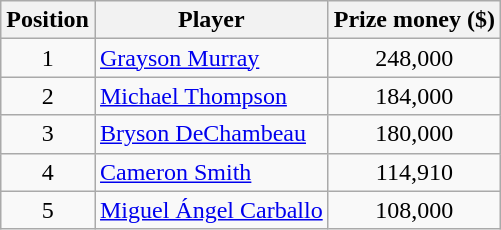<table class="wikitable">
<tr>
<th>Position</th>
<th>Player</th>
<th>Prize money ($)</th>
</tr>
<tr>
<td align=center>1</td>
<td> <a href='#'>Grayson Murray</a></td>
<td align=center>248,000</td>
</tr>
<tr>
<td align=center>2</td>
<td> <a href='#'>Michael Thompson</a></td>
<td align=center>184,000</td>
</tr>
<tr>
<td align=center>3</td>
<td> <a href='#'>Bryson DeChambeau</a></td>
<td align=center>180,000</td>
</tr>
<tr>
<td align=center>4</td>
<td> <a href='#'>Cameron Smith</a></td>
<td align=center>114,910</td>
</tr>
<tr>
<td align=center>5</td>
<td> <a href='#'>Miguel Ángel Carballo</a></td>
<td align=center>108,000</td>
</tr>
</table>
